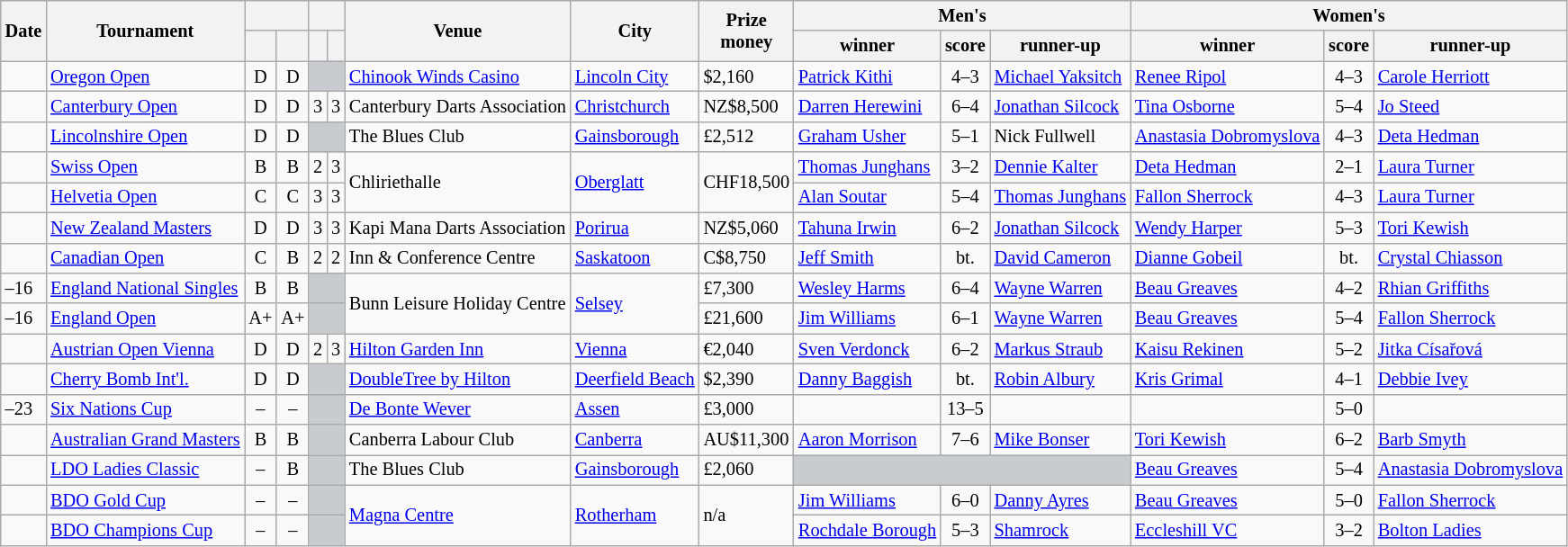<table class="wikitable sortable" style="font-size: 85%">
<tr>
<th rowspan="2">Date</th>
<th rowspan="2">Tournament</th>
<th colspan="2"></th>
<th colspan="2"></th>
<th rowspan="2">Venue</th>
<th rowspan="2">City</th>
<th rowspan="2" class=unsortable>Prize<br>money</th>
<th colspan="3">Men's</th>
<th colspan="3">Women's</th>
</tr>
<tr>
<th></th>
<th></th>
<th></th>
<th></th>
<th>winner</th>
<th class=unsortable>score</th>
<th>runner-up</th>
<th>winner</th>
<th class=unsortable>score</th>
<th>runner-up</th>
</tr>
<tr>
<td></td>
<td><a href='#'>Oregon Open</a></td>
<td align="center">D</td>
<td align="center">D</td>
<td colspan=2 style="background:#c8ccd1"></td>
<td><a href='#'>Chinook Winds Casino</a></td>
<td> <a href='#'>Lincoln City</a></td>
<td>$2,160</td>
<td> <a href='#'>Patrick Kithi</a></td>
<td align="center">4–3</td>
<td> <a href='#'>Michael Yaksitch</a></td>
<td> <a href='#'>Renee Ripol</a></td>
<td align="center">4–3</td>
<td> <a href='#'>Carole Herriott</a></td>
</tr>
<tr>
<td></td>
<td><a href='#'>Canterbury Open</a></td>
<td align="center">D</td>
<td align="center">D</td>
<td align="center">3</td>
<td align="center">3</td>
<td>Canterbury Darts Association</td>
<td> <a href='#'>Christchurch</a></td>
<td>NZ$8,500</td>
<td> <a href='#'>Darren Herewini</a></td>
<td align="center">6–4</td>
<td> <a href='#'>Jonathan Silcock</a></td>
<td> <a href='#'>Tina Osborne</a></td>
<td align="center">5–4</td>
<td> <a href='#'>Jo Steed</a></td>
</tr>
<tr>
<td></td>
<td><a href='#'>Lincolnshire Open</a></td>
<td align="center">D</td>
<td align="center">D</td>
<td colspan=2 style="background:#c8ccd1"></td>
<td>The Blues Club</td>
<td> <a href='#'>Gainsborough</a></td>
<td>£2,512</td>
<td> <a href='#'>Graham Usher</a></td>
<td align="center">5–1</td>
<td> Nick Fullwell</td>
<td> <a href='#'>Anastasia Dobromyslova</a></td>
<td align="center">4–3</td>
<td> <a href='#'>Deta Hedman</a></td>
</tr>
<tr>
<td></td>
<td><a href='#'>Swiss Open</a></td>
<td align="center">B</td>
<td align="center">B</td>
<td align="center">2</td>
<td align="center">3</td>
<td rowspan=2>Chliriethalle</td>
<td rowspan=2> <a href='#'>Oberglatt</a></td>
<td rowspan=2>CHF18,500</td>
<td> <a href='#'>Thomas Junghans</a></td>
<td align="center">3–2</td>
<td> <a href='#'>Dennie Kalter</a></td>
<td> <a href='#'>Deta Hedman</a></td>
<td align="center">2–1</td>
<td> <a href='#'>Laura Turner</a></td>
</tr>
<tr>
<td></td>
<td><a href='#'>Helvetia Open</a></td>
<td align="center">C</td>
<td align="center">C</td>
<td align="center">3</td>
<td align="center">3</td>
<td> <a href='#'>Alan Soutar</a></td>
<td align="center">5–4</td>
<td> <a href='#'>Thomas Junghans</a></td>
<td> <a href='#'>Fallon Sherrock</a></td>
<td align="center">4–3</td>
<td> <a href='#'>Laura Turner</a></td>
</tr>
<tr>
<td></td>
<td><a href='#'>New Zealand Masters</a></td>
<td align="center">D</td>
<td align="center">D</td>
<td align="center">3</td>
<td align="center">3</td>
<td>Kapi Mana Darts Association</td>
<td> <a href='#'>Porirua</a></td>
<td>NZ$5,060</td>
<td> <a href='#'>Tahuna Irwin</a></td>
<td align="center">6–2</td>
<td> <a href='#'>Jonathan Silcock</a></td>
<td> <a href='#'>Wendy Harper</a></td>
<td align="center">5–3</td>
<td> <a href='#'>Tori Kewish</a></td>
</tr>
<tr>
<td></td>
<td><a href='#'>Canadian Open</a></td>
<td align="center">C</td>
<td align="center">B</td>
<td align="center">2</td>
<td align="center">2</td>
<td>Inn & Conference Centre</td>
<td> <a href='#'>Saskatoon</a></td>
<td>C$8,750</td>
<td> <a href='#'>Jeff Smith</a></td>
<td align="center">bt.</td>
<td> <a href='#'>David Cameron</a></td>
<td> <a href='#'>Dianne Gobeil</a></td>
<td align="center">bt.</td>
<td> <a href='#'>Crystal Chiasson</a></td>
</tr>
<tr>
<td>–16</td>
<td><a href='#'>England National Singles</a></td>
<td align="center">B</td>
<td align="center">B</td>
<td colspan=2 style="background:#c8ccd1"></td>
<td rowspan=2>Bunn Leisure Holiday Centre</td>
<td rowspan=2> <a href='#'>Selsey</a></td>
<td>£7,300</td>
<td> <a href='#'>Wesley Harms</a></td>
<td align="center">6–4</td>
<td> <a href='#'>Wayne Warren</a></td>
<td> <a href='#'>Beau Greaves</a></td>
<td align="center">4–2</td>
<td> <a href='#'>Rhian Griffiths</a></td>
</tr>
<tr>
<td>–16</td>
<td><a href='#'>England Open</a></td>
<td align="center">A+</td>
<td align="center">A+</td>
<td colspan=2 style="background:#c8ccd1"></td>
<td>£21,600</td>
<td> <a href='#'>Jim Williams</a></td>
<td align="center">6–1</td>
<td> <a href='#'>Wayne Warren</a></td>
<td> <a href='#'>Beau Greaves</a></td>
<td align="center">5–4</td>
<td> <a href='#'>Fallon Sherrock</a></td>
</tr>
<tr>
<td></td>
<td><a href='#'>Austrian Open Vienna</a></td>
<td align="center">D</td>
<td align="center">D</td>
<td align="center">2</td>
<td align="center">3</td>
<td><a href='#'>Hilton Garden Inn</a></td>
<td> <a href='#'>Vienna</a></td>
<td>€2,040</td>
<td> <a href='#'>Sven Verdonck</a></td>
<td align="center">6–2</td>
<td> <a href='#'>Markus Straub</a></td>
<td> <a href='#'>Kaisu Rekinen</a></td>
<td align="center">5–2</td>
<td> <a href='#'>Jitka Císařová</a></td>
</tr>
<tr>
<td></td>
<td><a href='#'>Cherry Bomb Int'l.</a></td>
<td align="center">D</td>
<td align="center">D</td>
<td colspan=2 style="background:#c8ccd1"></td>
<td><a href='#'>DoubleTree by Hilton</a></td>
<td> <a href='#'>Deerfield Beach</a></td>
<td>$2,390</td>
<td> <a href='#'>Danny Baggish</a></td>
<td align="center">bt.</td>
<td> <a href='#'>Robin Albury</a></td>
<td> <a href='#'>Kris Grimal</a></td>
<td align="center">4–1</td>
<td> <a href='#'>Debbie Ivey</a></td>
</tr>
<tr>
<td>–23</td>
<td><a href='#'>Six Nations Cup</a> <strong></strong></td>
<td align="center">–</td>
<td align="center">–</td>
<td colspan=2 style="background:#c8ccd1"></td>
<td><a href='#'>De Bonte Wever</a></td>
<td> <a href='#'>Assen</a></td>
<td>£3,000</td>
<td></td>
<td align="center">13–5</td>
<td></td>
<td></td>
<td align="center">5–0</td>
<td></td>
</tr>
<tr>
<td></td>
<td><a href='#'>Australian Grand Masters</a></td>
<td align="center">B</td>
<td align="center">B</td>
<td colspan=2 style="background:#c8ccd1"></td>
<td>Canberra Labour Club</td>
<td> <a href='#'>Canberra</a></td>
<td>AU$11,300</td>
<td> <a href='#'>Aaron Morrison</a></td>
<td align="center">7–6</td>
<td> <a href='#'>Mike Bonser</a></td>
<td> <a href='#'>Tori Kewish</a></td>
<td align="center">6–2</td>
<td> <a href='#'>Barb Smyth</a></td>
</tr>
<tr>
<td></td>
<td><a href='#'>LDO Ladies Classic</a></td>
<td align="center">–</td>
<td align="center">B</td>
<td colspan=2 style="background:#c8ccd1"></td>
<td>The Blues Club</td>
<td> <a href='#'>Gainsborough</a></td>
<td>£2,060</td>
<td colspan=3 style="background:#c8ccd1"></td>
<td> <a href='#'>Beau Greaves</a></td>
<td align="center">5–4</td>
<td> <a href='#'>Anastasia Dobromyslova</a></td>
</tr>
<tr>
<td></td>
<td><a href='#'>BDO Gold Cup</a></td>
<td align="center">–</td>
<td align="center">–</td>
<td colspan=2 style="background:#c8ccd1"></td>
<td rowspan=2><a href='#'>Magna Centre</a></td>
<td rowspan=2> <a href='#'>Rotherham</a></td>
<td rowspan=2>n/a</td>
<td> <a href='#'>Jim Williams</a></td>
<td align="center">6–0</td>
<td> <a href='#'>Danny Ayres</a></td>
<td> <a href='#'>Beau Greaves</a></td>
<td align="center">5–0</td>
<td> <a href='#'>Fallon Sherrock</a></td>
</tr>
<tr>
<td></td>
<td><a href='#'>BDO Champions Cup</a> <strong></strong></td>
<td align="center">–</td>
<td align="center">–</td>
<td colspan=2 style="background:#c8ccd1"></td>
<td> <a href='#'>Rochdale Borough</a></td>
<td align="center">5–3</td>
<td> <a href='#'>Shamrock</a></td>
<td> <a href='#'>Eccleshill VC</a></td>
<td align="center">3–2</td>
<td> <a href='#'>Bolton Ladies</a></td>
</tr>
</table>
